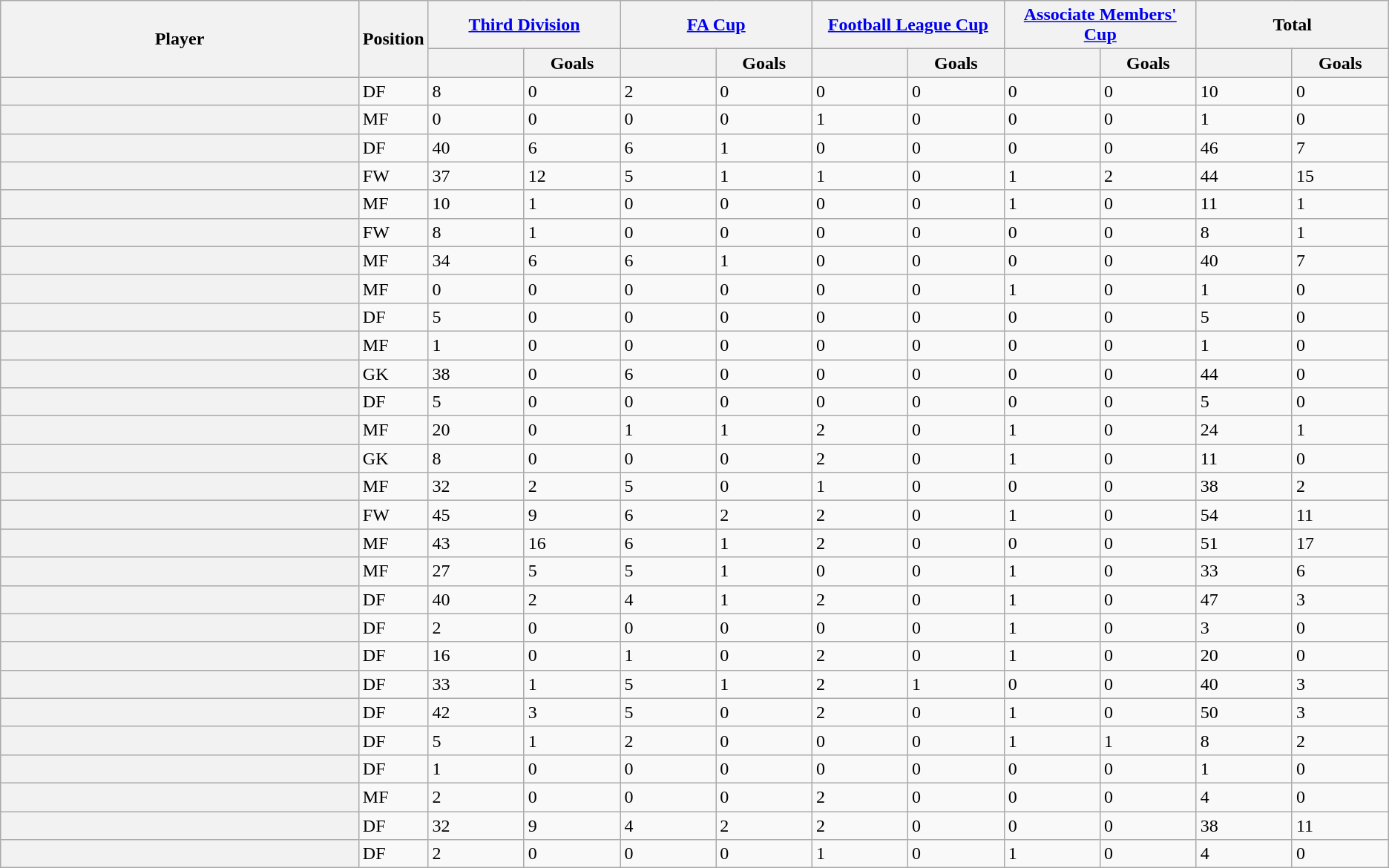<table class="wikitable plainrowheaders sortable">
<tr>
<th rowspan=2 style="width:20em"scope=col>Player</th>
<th rowspan=2>Position</th>
<th colspan=2 style="width:10em"scope=col><a href='#'>Third Division</a></th>
<th colspan=2 style="width:10em"scope=col><a href='#'>FA Cup</a></th>
<th colspan=2 style="width:10em"scope=col><a href='#'>Football League Cup</a></th>
<th colspan=2 style="width:10em"scope=col><a href='#'>Associate Members' Cup</a></th>
<th colspan=2 style="width:10em"scope=col>Total</th>
</tr>
<tr>
<th style="width:5em"></th>
<th style="width:5em">Goals</th>
<th style="width:5em"></th>
<th style="width:5em">Goals</th>
<th style="width:5em"></th>
<th style="width:5em">Goals</th>
<th style="width:5em"></th>
<th style="width:5em">Goals</th>
<th style="width:5em"></th>
<th style="width:5em">Goals</th>
</tr>
<tr>
<th scope=row></th>
<td>DF</td>
<td>8</td>
<td>0</td>
<td>2</td>
<td>0</td>
<td>0</td>
<td>0</td>
<td>0</td>
<td>0</td>
<td>10</td>
<td>0</td>
</tr>
<tr>
<th scope=row></th>
<td>MF</td>
<td>0</td>
<td>0</td>
<td>0</td>
<td>0</td>
<td>1</td>
<td>0</td>
<td>0</td>
<td>0</td>
<td>1</td>
<td>0</td>
</tr>
<tr>
<th scope=row></th>
<td>DF</td>
<td>40</td>
<td>6</td>
<td>6</td>
<td>1</td>
<td>0</td>
<td>0</td>
<td>0</td>
<td>0</td>
<td>46</td>
<td>7</td>
</tr>
<tr>
<th scope=row></th>
<td>FW</td>
<td>37</td>
<td>12</td>
<td>5</td>
<td>1</td>
<td>1</td>
<td>0</td>
<td>1</td>
<td>2</td>
<td>44</td>
<td>15</td>
</tr>
<tr>
<th scope=row></th>
<td>MF</td>
<td>10</td>
<td>1</td>
<td>0</td>
<td>0</td>
<td>0</td>
<td>0</td>
<td>1</td>
<td>0</td>
<td>11</td>
<td>1</td>
</tr>
<tr>
<th scope=row></th>
<td>FW</td>
<td>8</td>
<td>1</td>
<td>0</td>
<td>0</td>
<td>0</td>
<td>0</td>
<td>0</td>
<td>0</td>
<td>8</td>
<td>1</td>
</tr>
<tr>
<th scope=row></th>
<td>MF</td>
<td>34</td>
<td>6</td>
<td>6</td>
<td>1</td>
<td>0</td>
<td>0</td>
<td>0</td>
<td>0</td>
<td>40</td>
<td>7</td>
</tr>
<tr>
<th scope=row></th>
<td>MF</td>
<td>0</td>
<td>0</td>
<td>0</td>
<td>0</td>
<td>0</td>
<td>0</td>
<td>1</td>
<td>0</td>
<td>1</td>
<td>0</td>
</tr>
<tr>
<th scope=row></th>
<td>DF</td>
<td>5</td>
<td>0</td>
<td>0</td>
<td>0</td>
<td>0</td>
<td>0</td>
<td>0</td>
<td>0</td>
<td>5</td>
<td>0</td>
</tr>
<tr>
<th scope=row></th>
<td>MF</td>
<td>1</td>
<td>0</td>
<td>0</td>
<td>0</td>
<td>0</td>
<td>0</td>
<td>0</td>
<td>0</td>
<td>1</td>
<td>0</td>
</tr>
<tr>
<th scope=row></th>
<td>GK</td>
<td>38</td>
<td>0</td>
<td>6</td>
<td>0</td>
<td>0</td>
<td>0</td>
<td>0</td>
<td>0</td>
<td>44</td>
<td>0</td>
</tr>
<tr>
<th scope=row></th>
<td>DF</td>
<td>5</td>
<td>0</td>
<td>0</td>
<td>0</td>
<td>0</td>
<td>0</td>
<td>0</td>
<td>0</td>
<td>5</td>
<td>0</td>
</tr>
<tr>
<th scope=row></th>
<td>MF</td>
<td>20</td>
<td>0</td>
<td>1</td>
<td>1</td>
<td>2</td>
<td>0</td>
<td>1</td>
<td>0</td>
<td>24</td>
<td>1</td>
</tr>
<tr>
<th scope=row></th>
<td>GK</td>
<td>8</td>
<td>0</td>
<td>0</td>
<td>0</td>
<td>2</td>
<td>0</td>
<td>1</td>
<td>0</td>
<td>11</td>
<td>0</td>
</tr>
<tr>
<th scope=row></th>
<td>MF</td>
<td>32</td>
<td>2</td>
<td>5</td>
<td>0</td>
<td>1</td>
<td>0</td>
<td>0</td>
<td>0</td>
<td>38</td>
<td>2</td>
</tr>
<tr>
<th scope=row></th>
<td>FW</td>
<td>45</td>
<td>9</td>
<td>6</td>
<td>2</td>
<td>2</td>
<td>0</td>
<td>1</td>
<td>0</td>
<td>54</td>
<td>11</td>
</tr>
<tr>
<th scope=row></th>
<td>MF</td>
<td>43</td>
<td>16</td>
<td>6</td>
<td>1</td>
<td>2</td>
<td>0</td>
<td>0</td>
<td>0</td>
<td>51</td>
<td>17</td>
</tr>
<tr>
<th scope=row></th>
<td>MF</td>
<td>27</td>
<td>5</td>
<td>5</td>
<td>1</td>
<td>0</td>
<td>0</td>
<td>1</td>
<td>0</td>
<td>33</td>
<td>6</td>
</tr>
<tr>
<th scope=row></th>
<td>DF</td>
<td>40</td>
<td>2</td>
<td>4</td>
<td>1</td>
<td>2</td>
<td>0</td>
<td>1</td>
<td>0</td>
<td>47</td>
<td>3</td>
</tr>
<tr>
<th scope=row></th>
<td>DF</td>
<td>2</td>
<td>0</td>
<td>0</td>
<td>0</td>
<td>0</td>
<td>0</td>
<td>1</td>
<td>0</td>
<td>3</td>
<td>0</td>
</tr>
<tr>
<th scope=row></th>
<td>DF</td>
<td>16</td>
<td>0</td>
<td>1</td>
<td>0</td>
<td>2</td>
<td>0</td>
<td>1</td>
<td>0</td>
<td>20</td>
<td>0</td>
</tr>
<tr>
<th scope=row></th>
<td>DF</td>
<td>33</td>
<td>1</td>
<td>5</td>
<td>1</td>
<td>2</td>
<td>1</td>
<td>0</td>
<td>0</td>
<td>40</td>
<td>3</td>
</tr>
<tr>
<th scope=row></th>
<td>DF</td>
<td>42</td>
<td>3</td>
<td>5</td>
<td>0</td>
<td>2</td>
<td>0</td>
<td>1</td>
<td>0</td>
<td>50</td>
<td>3</td>
</tr>
<tr>
<th scope=row></th>
<td>DF</td>
<td>5</td>
<td>1</td>
<td>2</td>
<td>0</td>
<td>0</td>
<td>0</td>
<td>1</td>
<td>1</td>
<td>8</td>
<td>2</td>
</tr>
<tr>
<th scope=row></th>
<td>DF</td>
<td>1</td>
<td>0</td>
<td>0</td>
<td>0</td>
<td>0</td>
<td>0</td>
<td>0</td>
<td>0</td>
<td>1</td>
<td>0</td>
</tr>
<tr>
<th scope=row></th>
<td>MF</td>
<td>2</td>
<td>0</td>
<td>0</td>
<td>0</td>
<td>2</td>
<td>0</td>
<td>0</td>
<td>0</td>
<td>4</td>
<td>0</td>
</tr>
<tr>
<th scope=row></th>
<td>DF</td>
<td>32</td>
<td>9</td>
<td>4</td>
<td>2</td>
<td>2</td>
<td>0</td>
<td>0</td>
<td>0</td>
<td>38</td>
<td>11</td>
</tr>
<tr>
<th scope=row></th>
<td>DF</td>
<td>2</td>
<td>0</td>
<td>0</td>
<td>0</td>
<td>1</td>
<td>0</td>
<td>1</td>
<td>0</td>
<td>4</td>
<td>0</td>
</tr>
</table>
